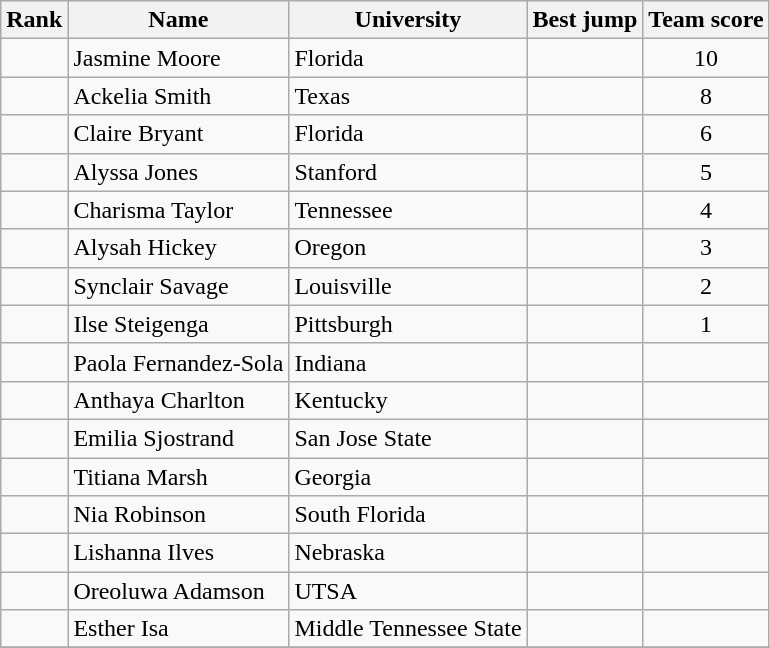<table class="wikitable sortable" style="text-align:center">
<tr>
<th>Rank</th>
<th>Name</th>
<th>University</th>
<th>Best jump</th>
<th>Team score</th>
</tr>
<tr>
<td></td>
<td align=left>Jasmine Moore</td>
<td align=left>Florida</td>
<td><strong></strong></td>
<td>10</td>
</tr>
<tr>
<td></td>
<td align=left>Ackelia Smith</td>
<td align=left>Texas</td>
<td><strong></strong></td>
<td>8</td>
</tr>
<tr>
<td></td>
<td align=left>Claire Bryant</td>
<td align=left>Florida</td>
<td><strong></strong></td>
<td>6</td>
</tr>
<tr>
<td></td>
<td align=left>Alyssa Jones</td>
<td align=left>Stanford</td>
<td><strong></strong></td>
<td>5</td>
</tr>
<tr>
<td></td>
<td align=left>Charisma Taylor</td>
<td align=left>Tennessee</td>
<td><strong></strong></td>
<td>4</td>
</tr>
<tr>
<td></td>
<td align=left>Alysah Hickey</td>
<td align=left>Oregon</td>
<td><strong></strong></td>
<td>3</td>
</tr>
<tr>
<td></td>
<td align=left>Synclair Savage</td>
<td align=left>Louisville</td>
<td><strong></strong></td>
<td>2</td>
</tr>
<tr>
<td></td>
<td align=left>Ilse Steigenga</td>
<td align=left>Pittsburgh</td>
<td><strong></strong></td>
<td>1</td>
</tr>
<tr>
<td></td>
<td align=left>Paola Fernandez-Sola</td>
<td align=left>Indiana</td>
<td><strong></strong></td>
<td></td>
</tr>
<tr>
<td></td>
<td align=left>Anthaya Charlton</td>
<td align=left>Kentucky</td>
<td><strong></strong></td>
<td></td>
</tr>
<tr>
<td></td>
<td align=left>Emilia Sjostrand</td>
<td align=left>San Jose State</td>
<td><strong></strong></td>
<td></td>
</tr>
<tr>
<td></td>
<td align=left>Titiana Marsh</td>
<td align=left>Georgia</td>
<td><strong></strong></td>
<td></td>
</tr>
<tr>
<td></td>
<td align=left>Nia Robinson</td>
<td align=left>South Florida</td>
<td><strong></strong></td>
<td></td>
</tr>
<tr>
<td></td>
<td align=left>Lishanna Ilves</td>
<td align=left>Nebraska</td>
<td><strong></strong></td>
<td></td>
</tr>
<tr>
<td></td>
<td align=left>Oreoluwa Adamson</td>
<td align=left>UTSA</td>
<td><strong></strong></td>
<td></td>
</tr>
<tr>
<td></td>
<td align=left>Esther Isa</td>
<td align=left>Middle Tennessee State</td>
<td><strong></strong></td>
<td></td>
</tr>
<tr>
</tr>
</table>
